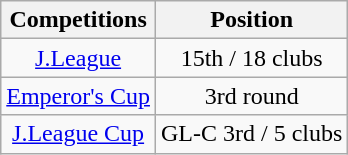<table class="wikitable" style="text-align:center;">
<tr>
<th>Competitions</th>
<th>Position</th>
</tr>
<tr>
<td><a href='#'>J.League</a></td>
<td>15th / 18 clubs</td>
</tr>
<tr>
<td><a href='#'>Emperor's Cup</a></td>
<td>3rd round</td>
</tr>
<tr>
<td><a href='#'>J.League Cup</a></td>
<td>GL-C 3rd / 5 clubs</td>
</tr>
</table>
